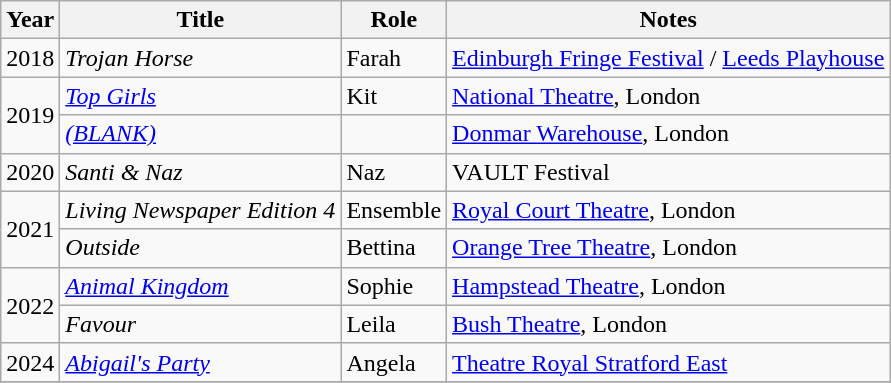<table class="wikitable sortable">
<tr>
<th>Year</th>
<th>Title</th>
<th>Role</th>
<th class="unsortable">Notes</th>
</tr>
<tr>
<td>2018</td>
<td><em>Trojan Horse</em></td>
<td>Farah</td>
<td><a href='#'>Edinburgh Fringe Festival</a> / <a href='#'>Leeds Playhouse</a></td>
</tr>
<tr>
<td rowspan="2">2019</td>
<td><em><a href='#'>Top Girls</a></em></td>
<td>Kit</td>
<td><a href='#'>National Theatre</a>, London</td>
</tr>
<tr>
<td><em><a href='#'>(BLANK)</a></em></td>
<td></td>
<td><a href='#'>Donmar Warehouse</a>, London</td>
</tr>
<tr>
<td>2020</td>
<td><em>Santi & Naz</em></td>
<td>Naz</td>
<td>VAULT Festival</td>
</tr>
<tr>
<td rowspan="2">2021</td>
<td><em>Living Newspaper Edition 4</em></td>
<td>Ensemble</td>
<td><a href='#'>Royal Court Theatre</a>, London</td>
</tr>
<tr>
<td><em>Outside</em></td>
<td>Bettina</td>
<td><a href='#'>Orange Tree Theatre</a>, London</td>
</tr>
<tr>
<td rowspan="2">2022</td>
<td><em><a href='#'>Animal Kingdom</a></em></td>
<td>Sophie</td>
<td><a href='#'>Hampstead Theatre</a>, London</td>
</tr>
<tr>
<td><em>Favour</em></td>
<td>Leila</td>
<td><a href='#'>Bush Theatre</a>, London</td>
</tr>
<tr>
<td>2024</td>
<td><em><a href='#'>Abigail's Party</a></em></td>
<td>Angela</td>
<td><a href='#'>Theatre Royal Stratford East</a></td>
</tr>
<tr>
</tr>
</table>
